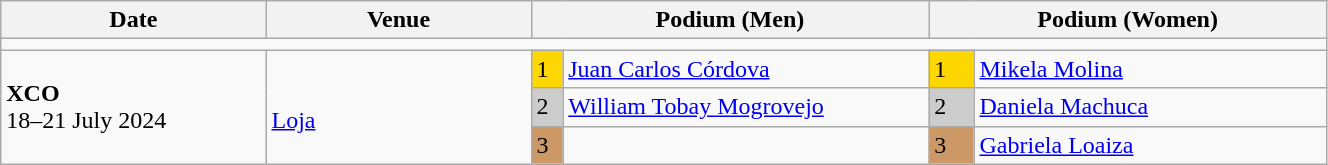<table class="wikitable" width=70%>
<tr>
<th>Date</th>
<th width=20%>Venue</th>
<th colspan=2 width=30%>Podium (Men)</th>
<th colspan=2 width=30%>Podium (Women)</th>
</tr>
<tr>
<td colspan=6></td>
</tr>
<tr>
<td rowspan=3><strong>XCO</strong> <br> 18–21 July 2024</td>
<td rowspan=3><br><a href='#'>Loja</a></td>
<td bgcolor=FFD700>1</td>
<td><a href='#'>Juan Carlos Córdova</a></td>
<td bgcolor=FFD700>1</td>
<td><a href='#'>Mikela Molina</a></td>
</tr>
<tr>
<td bgcolor=CCCCCC>2</td>
<td><a href='#'>William Tobay Mogrovejo</a></td>
<td bgcolor=CCCCCC>2</td>
<td><a href='#'>Daniela Machuca</a></td>
</tr>
<tr>
<td bgcolor=CC9966>3</td>
<td></td>
<td bgcolor=CC9966>3</td>
<td><a href='#'>Gabriela Loaiza</a></td>
</tr>
</table>
